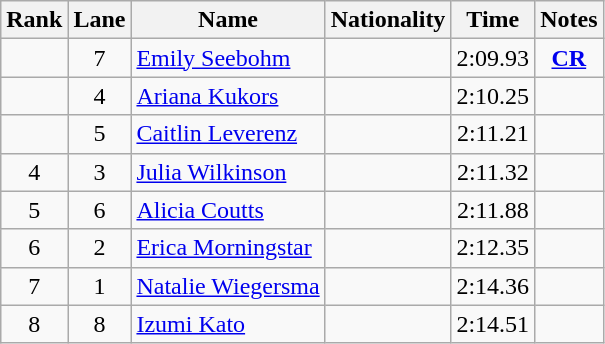<table class="wikitable sortable" style="text-align:center">
<tr>
<th>Rank</th>
<th>Lane</th>
<th>Name</th>
<th>Nationality</th>
<th>Time</th>
<th>Notes</th>
</tr>
<tr>
<td></td>
<td>7</td>
<td align=left><a href='#'>Emily Seebohm</a></td>
<td align=left></td>
<td>2:09.93</td>
<td><strong><a href='#'>CR</a></strong></td>
</tr>
<tr>
<td></td>
<td>4</td>
<td align=left><a href='#'>Ariana Kukors</a></td>
<td align=left></td>
<td>2:10.25</td>
<td></td>
</tr>
<tr>
<td></td>
<td>5</td>
<td align=left><a href='#'>Caitlin Leverenz</a></td>
<td align=left></td>
<td>2:11.21</td>
<td></td>
</tr>
<tr>
<td>4</td>
<td>3</td>
<td align=left><a href='#'>Julia Wilkinson</a></td>
<td align=left></td>
<td>2:11.32</td>
<td></td>
</tr>
<tr>
<td>5</td>
<td>6</td>
<td align=left><a href='#'>Alicia Coutts</a></td>
<td align=left></td>
<td>2:11.88</td>
<td></td>
</tr>
<tr>
<td>6</td>
<td>2</td>
<td align=left><a href='#'>Erica Morningstar</a></td>
<td align=left></td>
<td>2:12.35</td>
<td></td>
</tr>
<tr>
<td>7</td>
<td>1</td>
<td align=left><a href='#'>Natalie Wiegersma</a></td>
<td align=left></td>
<td>2:14.36</td>
<td></td>
</tr>
<tr>
<td>8</td>
<td>8</td>
<td align=left><a href='#'>Izumi Kato</a></td>
<td align=left></td>
<td>2:14.51</td>
<td></td>
</tr>
</table>
